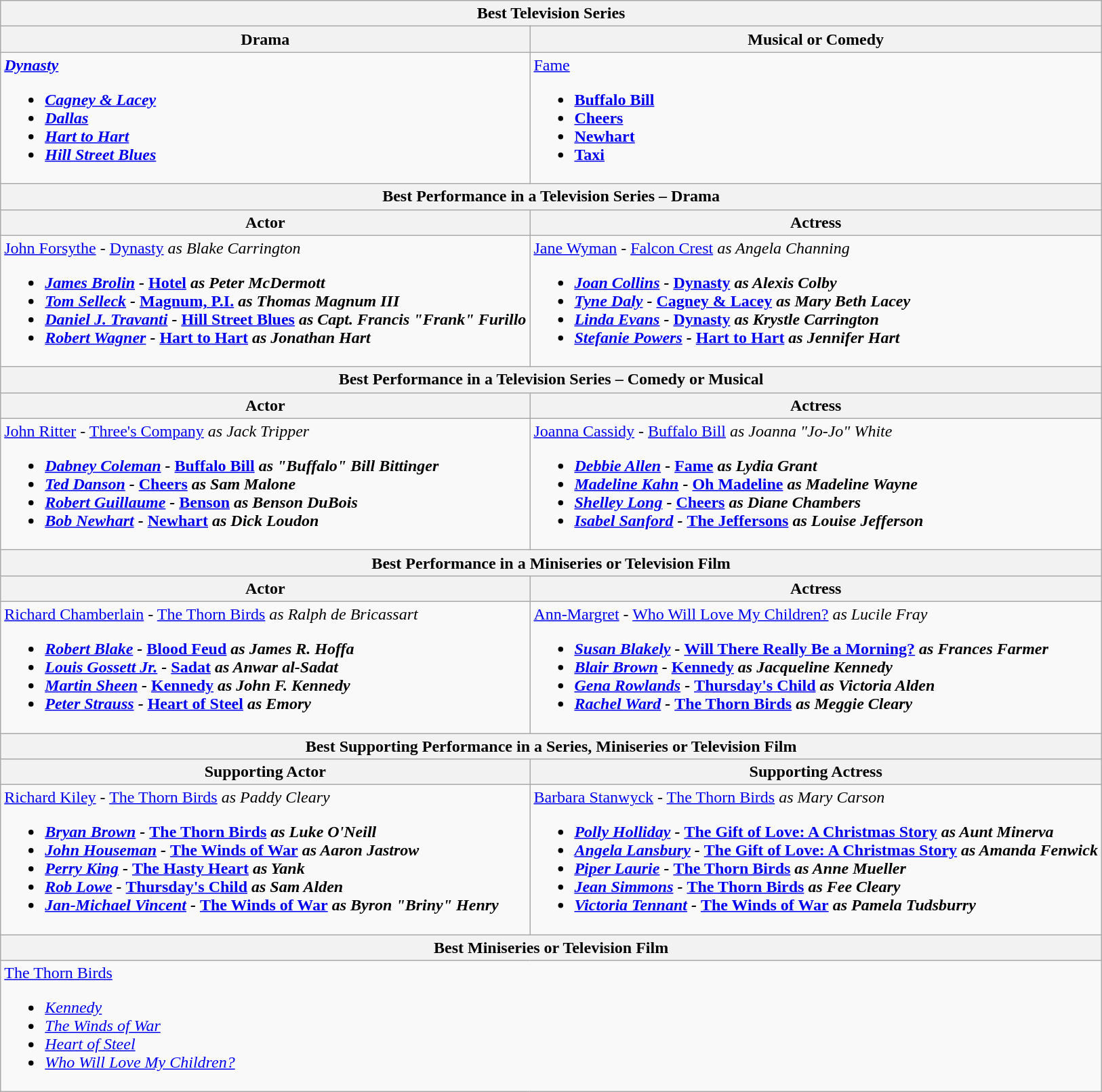<table class="wikitable">
<tr>
<th colspan="2">Best Television Series</th>
</tr>
<tr>
<th>Drama</th>
<th>Musical or Comedy</th>
</tr>
<tr>
<td><strong> <em><a href='#'>Dynasty</a><strong><em><br><ul><li></em><a href='#'>Cagney & Lacey</a><em></li><li></em><a href='#'>Dallas</a><em></li><li></em><a href='#'>Hart to Hart</a><em></li><li></em><a href='#'>Hill Street Blues</a><em></li></ul></td>
<td></em></strong><a href='#'>Fame</a><strong><em><br><ul><li></em><a href='#'>Buffalo Bill</a><em></li><li></em><a href='#'>Cheers</a><em></li><li></em><a href='#'>Newhart</a><em></li><li></em><a href='#'>Taxi</a><em></li></ul></td>
</tr>
<tr>
<th colspan="2">Best Performance in a Television Series – Drama</th>
</tr>
<tr>
<th>Actor</th>
<th>Actress</th>
</tr>
<tr>
<td></strong> <a href='#'>John Forsythe</a> - </em><a href='#'>Dynasty</a><em> as Blake Carrington<strong><br><ul><li><a href='#'>James Brolin</a> - </em><a href='#'>Hotel</a><em> as Peter McDermott</li><li><a href='#'>Tom Selleck</a> - </em><a href='#'>Magnum, P.I.</a><em> as Thomas Magnum III</li><li><a href='#'>Daniel J. Travanti</a> - </em><a href='#'>Hill Street Blues</a><em> as Capt. Francis "Frank" Furillo</li><li><a href='#'>Robert Wagner</a> - </em><a href='#'>Hart to Hart</a><em> as Jonathan Hart</li></ul></td>
<td></strong> <a href='#'>Jane Wyman</a> - </em><a href='#'>Falcon Crest</a><em> as Angela Channing<strong><br><ul><li><a href='#'>Joan Collins</a> - </em><a href='#'>Dynasty</a><em> as Alexis Colby</li><li><a href='#'>Tyne Daly</a> - </em><a href='#'>Cagney & Lacey</a><em> as Mary Beth Lacey</li><li><a href='#'>Linda Evans</a> - </em><a href='#'>Dynasty</a><em> as Krystle Carrington</li><li><a href='#'>Stefanie Powers</a> - </em><a href='#'>Hart to Hart</a><em> as Jennifer Hart</li></ul></td>
</tr>
<tr>
<th colspan="2">Best Performance in a Television Series – Comedy or Musical</th>
</tr>
<tr>
<th>Actor</th>
<th>Actress</th>
</tr>
<tr>
<td></strong> <a href='#'>John Ritter</a> - </em><a href='#'>Three's Company</a><em> as Jack Tripper<strong><br><ul><li><a href='#'>Dabney Coleman</a> - </em><a href='#'>Buffalo Bill</a><em> as "Buffalo" Bill Bittinger</li><li><a href='#'>Ted Danson</a> - </em><a href='#'>Cheers</a><em> as Sam Malone</li><li><a href='#'>Robert Guillaume</a> - </em><a href='#'>Benson</a><em> as Benson DuBois</li><li><a href='#'>Bob Newhart</a> - </em><a href='#'>Newhart</a><em> as Dick Loudon</li></ul></td>
<td></strong> <a href='#'>Joanna Cassidy</a> - </em><a href='#'>Buffalo Bill</a><em> as Joanna "Jo-Jo" White<strong><br><ul><li><a href='#'>Debbie Allen</a> - </em><a href='#'>Fame</a><em> as Lydia Grant</li><li><a href='#'>Madeline Kahn</a> - </em><a href='#'>Oh Madeline</a><em> as Madeline Wayne</li><li><a href='#'>Shelley Long</a> - </em><a href='#'>Cheers</a><em> as Diane Chambers</li><li><a href='#'>Isabel Sanford</a> - </em><a href='#'>The Jeffersons</a><em> as Louise Jefferson</li></ul></td>
</tr>
<tr>
<th colspan="2">Best Performance in a Miniseries or Television Film</th>
</tr>
<tr>
<th>Actor</th>
<th>Actress</th>
</tr>
<tr>
<td></strong> <a href='#'>Richard Chamberlain</a> - </em><a href='#'>The Thorn Birds</a><em> as Ralph de Bricassart<strong><br><ul><li><a href='#'>Robert Blake</a> - </em><a href='#'>Blood Feud</a><em> as James R. Hoffa</li><li><a href='#'>Louis Gossett Jr.</a> - </em><a href='#'>Sadat</a><em> as Anwar al-Sadat</li><li><a href='#'>Martin Sheen</a> - </em><a href='#'>Kennedy</a><em> as John F. Kennedy</li><li><a href='#'>Peter Strauss</a> - </em><a href='#'>Heart of Steel</a><em> as Emory</li></ul></td>
<td></strong> <a href='#'>Ann-Margret</a> - </em><a href='#'>Who Will Love My Children?</a><em> as Lucile Fray<strong><br><ul><li><a href='#'>Susan Blakely</a> - </em><a href='#'>Will There Really Be a Morning?</a><em> as Frances Farmer</li><li><a href='#'>Blair Brown</a> - </em><a href='#'>Kennedy</a><em> as Jacqueline Kennedy</li><li><a href='#'>Gena Rowlands</a> - </em><a href='#'>Thursday's Child</a><em> as Victoria Alden</li><li><a href='#'>Rachel Ward</a> - </em><a href='#'>The Thorn Birds</a><em> as Meggie Cleary</li></ul></td>
</tr>
<tr>
<th colspan="2">Best Supporting Performance in a Series, Miniseries or Television Film</th>
</tr>
<tr>
<th>Supporting Actor</th>
<th>Supporting Actress</th>
</tr>
<tr>
<td></strong> <a href='#'>Richard Kiley</a> - </em><a href='#'>The Thorn Birds</a><em> as Paddy Cleary<strong><br><ul><li><a href='#'>Bryan Brown</a> - </em><a href='#'>The Thorn Birds</a><em> as Luke O'Neill</li><li><a href='#'>John Houseman</a> - </em><a href='#'>The Winds of War</a><em> as Aaron Jastrow</li><li><a href='#'>Perry King</a> - </em><a href='#'>The Hasty Heart</a><em> as Yank</li><li><a href='#'>Rob Lowe</a> - </em><a href='#'>Thursday's Child</a><em> as Sam Alden</li><li><a href='#'>Jan-Michael Vincent</a> - </em><a href='#'>The Winds of War</a><em> as Byron "Briny" Henry</li></ul></td>
<td></strong> <a href='#'>Barbara Stanwyck</a> - </em><a href='#'>The Thorn Birds</a><em> as Mary Carson<strong><br><ul><li><a href='#'>Polly Holliday</a> - </em><a href='#'>The Gift of Love: A Christmas Story</a><em> as Aunt Minerva</li><li><a href='#'>Angela Lansbury</a> - </em><a href='#'>The Gift of Love: A Christmas Story</a><em> as Amanda Fenwick</li><li><a href='#'>Piper Laurie</a> - </em><a href='#'>The Thorn Birds</a><em> as Anne Mueller</li><li><a href='#'>Jean Simmons</a> - </em><a href='#'>The Thorn Birds</a><em> as Fee Cleary</li><li><a href='#'>Victoria Tennant</a> - </em><a href='#'>The Winds of War</a><em> as Pamela Tudsburry</li></ul></td>
</tr>
<tr>
<th colspan="2">Best Miniseries or Television Film</th>
</tr>
<tr>
<td colspan="2"></strong> </em><a href='#'>The Thorn Birds</a></em></strong><br><ul><li><em><a href='#'>Kennedy</a></em></li><li><em><a href='#'>The Winds of War</a></em></li><li><em><a href='#'>Heart of Steel</a></em></li><li><em><a href='#'>Who Will Love My Children?</a></em></li></ul></td>
</tr>
</table>
